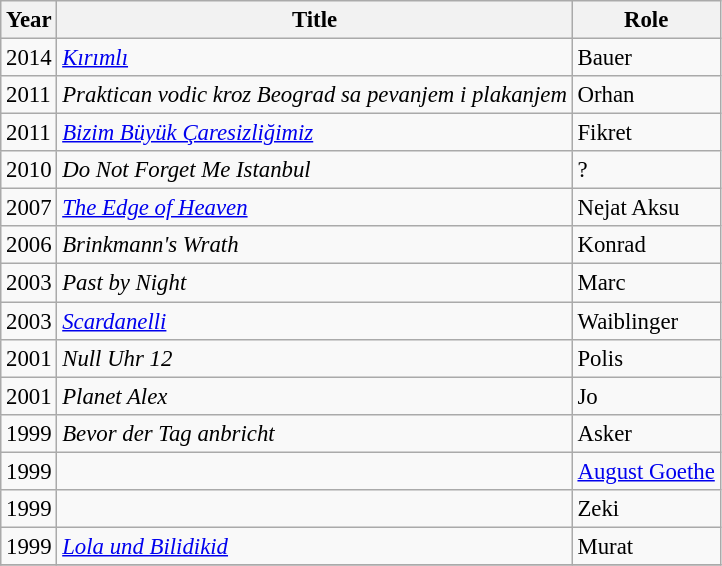<table class="wikitable" style="font-size: 95%;">
<tr>
<th>Year</th>
<th>Title</th>
<th>Role</th>
</tr>
<tr>
<td>2014</td>
<td><em><a href='#'>Kırımlı</a></em></td>
<td>Bauer</td>
</tr>
<tr>
<td>2011</td>
<td><em>Praktican vodic kroz Beograd sa pevanjem i plakanjem</em></td>
<td>Orhan</td>
</tr>
<tr>
<td>2011</td>
<td><em><a href='#'>Bizim Büyük Çaresizliğimiz</a></em></td>
<td>Fikret</td>
</tr>
<tr>
<td>2010</td>
<td><em>Do Not Forget Me Istanbul</em></td>
<td>?</td>
</tr>
<tr>
<td>2007</td>
<td><em><a href='#'>The Edge of Heaven</a></em></td>
<td>Nejat Aksu</td>
</tr>
<tr>
<td>2006</td>
<td><em>Brinkmann's Wrath</em></td>
<td>Konrad</td>
</tr>
<tr>
<td>2003</td>
<td><em>Past by Night</em></td>
<td>Marc</td>
</tr>
<tr>
<td>2003</td>
<td><em><a href='#'>Scardanelli</a></em></td>
<td>Waiblinger</td>
</tr>
<tr>
<td>2001</td>
<td><em>Null Uhr 12</em></td>
<td>Polis</td>
</tr>
<tr>
<td>2001</td>
<td><em>Planet Alex</em></td>
<td>Jo</td>
</tr>
<tr>
<td>1999</td>
<td><em>Bevor der Tag anbricht</em></td>
<td>Asker</td>
</tr>
<tr>
<td>1999</td>
<td><em></em></td>
<td><a href='#'>August Goethe</a></td>
</tr>
<tr>
<td>1999</td>
<td><em></em></td>
<td>Zeki</td>
</tr>
<tr>
<td>1999</td>
<td><em><a href='#'>Lola und Bilidikid</a></em></td>
<td>Murat</td>
</tr>
<tr>
</tr>
</table>
